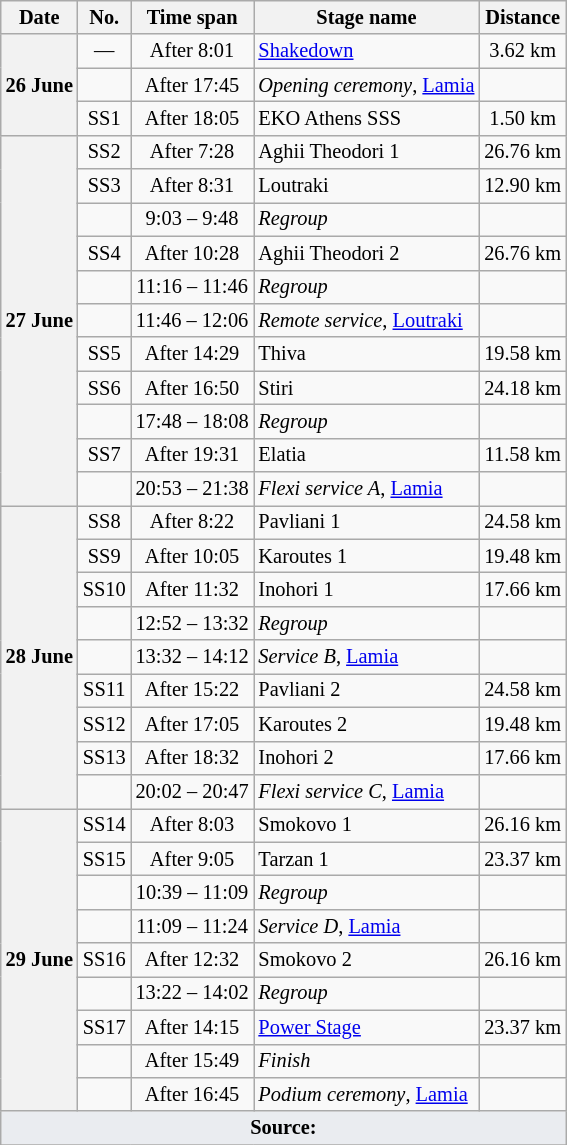<table class="wikitable" style="font-size: 85%;">
<tr>
<th>Date</th>
<th>No.</th>
<th>Time span</th>
<th>Stage name</th>
<th>Distance</th>
</tr>
<tr>
<th rowspan="3">26 June</th>
<td align="center">—</td>
<td align="center">After 8:01</td>
<td><a href='#'>Shakedown</a></td>
<td align="center">3.62 km</td>
</tr>
<tr>
<td align="center"></td>
<td align="center">After 17:45</td>
<td><em>Opening ceremony</em>, <a href='#'>Lamia</a></td>
<td></td>
</tr>
<tr>
<td align="center">SS1</td>
<td align="center">After 18:05</td>
<td>EKO Athens SSS</td>
<td align="center">1.50 km</td>
</tr>
<tr>
<th rowspan="11">27 June</th>
<td align="center">SS2</td>
<td align="center">After 7:28</td>
<td>Aghii Theodori 1</td>
<td align="center">26.76 km</td>
</tr>
<tr>
<td align="center">SS3</td>
<td align="center">After 8:31</td>
<td>Loutraki</td>
<td align="center">12.90 km</td>
</tr>
<tr>
<td align="center"></td>
<td align="center">9:03 – 9:48</td>
<td><em>Regroup</em></td>
<td></td>
</tr>
<tr>
<td align="center">SS4</td>
<td align="center">After 10:28</td>
<td>Aghii Theodori 2</td>
<td align="center">26.76 km</td>
</tr>
<tr>
<td align="center"></td>
<td align="center">11:16 – 11:46</td>
<td><em>Regroup</em></td>
<td></td>
</tr>
<tr>
<td align="center"></td>
<td align="center">11:46 – 12:06</td>
<td><em>Remote service</em>, <a href='#'>Loutraki</a></td>
<td></td>
</tr>
<tr>
<td align="center">SS5</td>
<td align="center">After 14:29</td>
<td>Thiva</td>
<td align="center">19.58 km</td>
</tr>
<tr>
<td align="center">SS6</td>
<td align="center">After 16:50</td>
<td>Stiri</td>
<td align="center">24.18 km</td>
</tr>
<tr>
<td align="center"></td>
<td align="center">17:48 – 18:08</td>
<td><em>Regroup</em></td>
<td></td>
</tr>
<tr>
<td align="center">SS7</td>
<td align="center">After 19:31</td>
<td>Elatia</td>
<td align="center">11.58 km</td>
</tr>
<tr>
<td align="center"></td>
<td align="center">20:53 – 21:38</td>
<td><em>Flexi service A</em>, <a href='#'>Lamia</a></td>
<td></td>
</tr>
<tr>
<th rowspan="9">28 June</th>
<td align="center">SS8</td>
<td align="center">After 8:22</td>
<td>Pavliani 1</td>
<td align="center">24.58 km</td>
</tr>
<tr>
<td align="center">SS9</td>
<td align="center">After 10:05</td>
<td>Karoutes 1</td>
<td align="center">19.48 km</td>
</tr>
<tr>
<td align="center">SS10</td>
<td align="center">After 11:32</td>
<td>Inohori 1</td>
<td align="center">17.66 km</td>
</tr>
<tr>
<td align="center"></td>
<td align="center">12:52 – 13:32</td>
<td><em>Regroup</em></td>
<td></td>
</tr>
<tr>
<td align="center"></td>
<td align="center">13:32 – 14:12</td>
<td><em>Service B</em>, <a href='#'>Lamia</a></td>
<td></td>
</tr>
<tr>
<td align="center">SS11</td>
<td align="center">After 15:22</td>
<td>Pavliani 2</td>
<td align="center">24.58 km</td>
</tr>
<tr>
<td align="center">SS12</td>
<td align="center">After 17:05</td>
<td>Karoutes 2</td>
<td align="center">19.48 km</td>
</tr>
<tr>
<td align="center">SS13</td>
<td align="center">After 18:32</td>
<td>Inohori 2</td>
<td align="center">17.66 km</td>
</tr>
<tr>
<td align="center"></td>
<td align="center">20:02 – 20:47</td>
<td><em>Flexi service C</em>, <a href='#'>Lamia</a></td>
<td></td>
</tr>
<tr>
<th rowspan="9">29 June</th>
<td align="center">SS14</td>
<td align="center">After 8:03</td>
<td>Smokovo 1</td>
<td align="center">26.16 km</td>
</tr>
<tr>
<td align="center">SS15</td>
<td align="center">After 9:05</td>
<td>Tarzan 1</td>
<td align="center">23.37 km</td>
</tr>
<tr>
<td align="center"></td>
<td align="center">10:39 – 11:09</td>
<td><em>Regroup</em></td>
<td></td>
</tr>
<tr>
<td align="center"></td>
<td align="center">11:09 – 11:24</td>
<td><em>Service D</em>, <a href='#'>Lamia</a></td>
<td></td>
</tr>
<tr>
<td align="center">SS16</td>
<td align="center">After 12:32</td>
<td>Smokovo 2</td>
<td align="center">26.16 km</td>
</tr>
<tr>
<td align="center"></td>
<td align="center">13:22 – 14:02</td>
<td><em>Regroup</em></td>
<td></td>
</tr>
<tr>
<td align="center">SS17</td>
<td align="center">After 14:15</td>
<td><a href='#'>Power Stage</a></td>
<td align="center">23.37 km</td>
</tr>
<tr>
<td align="center"></td>
<td align="center">After 15:49</td>
<td><em>Finish</em></td>
<td></td>
</tr>
<tr>
<td align="center"></td>
<td align="center">After 16:45</td>
<td><em>Podium ceremony</em>, <a href='#'>Lamia</a></td>
<td></td>
</tr>
<tr>
<td colspan="5" style="background-color:#EAECF0;text-align:center"><strong>Source:</strong></td>
</tr>
<tr>
</tr>
</table>
